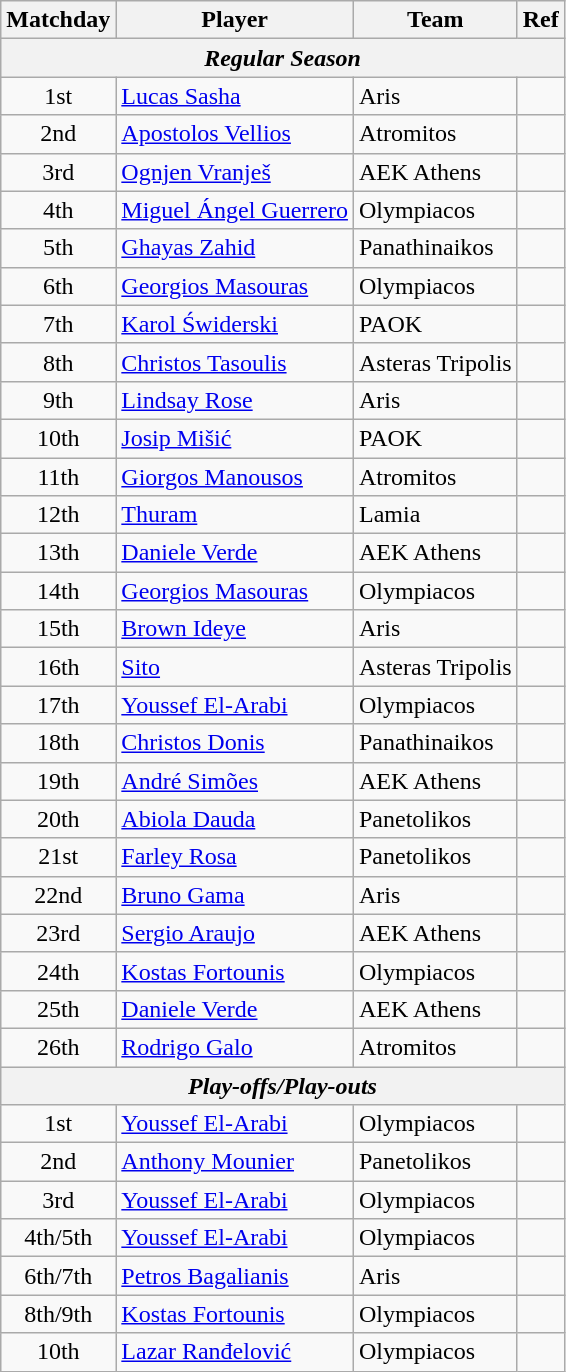<table class="wikitable sortable" style="text-align: left;">
<tr>
<th>Matchday</th>
<th>Player</th>
<th>Team</th>
<th>Ref</th>
</tr>
<tr>
<th colspan="4" align="center"><em>Regular Season</em></th>
</tr>
<tr>
<td align="center">1st</td>
<td> <a href='#'>Lucas Sasha</a></td>
<td>Aris</td>
<td align="center"></td>
</tr>
<tr>
<td align="center">2nd</td>
<td> <a href='#'>Apostolos Vellios</a></td>
<td>Atromitos</td>
<td align="center"></td>
</tr>
<tr>
<td align="center">3rd</td>
<td> <a href='#'>Ognjen Vranješ</a></td>
<td>AEK Athens</td>
<td align="center"></td>
</tr>
<tr>
<td align="center">4th</td>
<td> <a href='#'>Miguel Ángel Guerrero</a></td>
<td>Olympiacos</td>
<td align="center"></td>
</tr>
<tr>
<td align="center">5th</td>
<td> <a href='#'>Ghayas Zahid</a></td>
<td>Panathinaikos</td>
<td align="center"></td>
</tr>
<tr>
<td align="center">6th</td>
<td> <a href='#'>Georgios Masouras</a></td>
<td>Olympiacos</td>
<td align="center"></td>
</tr>
<tr>
<td align="center">7th</td>
<td> <a href='#'>Karol Świderski</a></td>
<td>PAOK</td>
<td align="center"></td>
</tr>
<tr>
<td align="center">8th</td>
<td> <a href='#'>Christos Tasoulis</a></td>
<td>Asteras Tripolis</td>
<td align="center"></td>
</tr>
<tr>
<td align="center">9th</td>
<td> <a href='#'>Lindsay Rose</a></td>
<td>Aris</td>
<td align="center"></td>
</tr>
<tr>
<td align="center">10th</td>
<td> <a href='#'>Josip Mišić</a></td>
<td>PAOK</td>
<td align="center"></td>
</tr>
<tr>
<td align="center">11th</td>
<td> <a href='#'>Giorgos Manousos</a></td>
<td>Atromitos</td>
<td align="center"></td>
</tr>
<tr>
<td align="center">12th</td>
<td> <a href='#'>Thuram</a></td>
<td>Lamia</td>
<td align="center"></td>
</tr>
<tr>
<td align="center">13th</td>
<td> <a href='#'>Daniele Verde</a></td>
<td>AEK Athens</td>
<td align="center"></td>
</tr>
<tr>
<td align="center">14th</td>
<td> <a href='#'>Georgios Masouras</a></td>
<td>Olympiacos</td>
<td align="center"></td>
</tr>
<tr>
<td align="center">15th</td>
<td> <a href='#'>Brown Ideye</a></td>
<td>Aris</td>
<td align="center"></td>
</tr>
<tr>
<td align="center">16th</td>
<td> <a href='#'>Sito</a></td>
<td>Asteras Tripolis</td>
<td align="center"></td>
</tr>
<tr>
<td align="center">17th</td>
<td> <a href='#'>Youssef El-Arabi</a></td>
<td>Olympiacos</td>
<td align="center"></td>
</tr>
<tr>
<td align="center">18th</td>
<td> <a href='#'>Christos Donis</a></td>
<td>Panathinaikos</td>
<td align="center"></td>
</tr>
<tr>
<td align="center">19th</td>
<td> <a href='#'>André Simões</a></td>
<td>AEK Athens</td>
<td align="center"></td>
</tr>
<tr>
<td align="center">20th</td>
<td> <a href='#'>Abiola Dauda</a></td>
<td>Panetolikos</td>
<td align="center"></td>
</tr>
<tr>
<td align="center">21st</td>
<td> <a href='#'>Farley Rosa</a></td>
<td>Panetolikos</td>
<td align="center"></td>
</tr>
<tr>
<td align="center">22nd</td>
<td> <a href='#'>Bruno Gama</a></td>
<td>Aris</td>
<td align="center"></td>
</tr>
<tr>
<td align="center">23rd</td>
<td> <a href='#'>Sergio Araujo</a></td>
<td>AEK Athens</td>
<td align="center"></td>
</tr>
<tr>
<td align="center">24th</td>
<td> <a href='#'>Kostas Fortounis</a></td>
<td>Olympiacos</td>
<td align="center"></td>
</tr>
<tr>
<td align="center">25th</td>
<td> <a href='#'>Daniele Verde</a></td>
<td>AEK Athens</td>
<td align="center"></td>
</tr>
<tr>
<td align="center">26th</td>
<td> <a href='#'>Rodrigo Galo</a></td>
<td>Atromitos</td>
<td align="center"></td>
</tr>
<tr>
<th colspan="4" align="center"><em>Play-offs/Play-outs</em></th>
</tr>
<tr>
<td align="center">1st</td>
<td> <a href='#'>Youssef El-Arabi</a></td>
<td>Olympiacos</td>
<td align="center"></td>
</tr>
<tr>
<td align="center">2nd</td>
<td> <a href='#'>Anthony Mounier</a></td>
<td>Panetolikos</td>
<td align="center"></td>
</tr>
<tr>
<td align="center">3rd</td>
<td> <a href='#'>Youssef El-Arabi</a></td>
<td>Olympiacos</td>
<td align="center"></td>
</tr>
<tr>
<td align="center">4th/5th</td>
<td> <a href='#'>Youssef El-Arabi</a></td>
<td>Olympiacos</td>
<td align="center"></td>
</tr>
<tr>
<td align="center">6th/7th</td>
<td> <a href='#'>Petros Bagalianis</a></td>
<td>Aris</td>
<td align="center"></td>
</tr>
<tr>
<td align="center">8th/9th</td>
<td> <a href='#'>Kostas Fortounis</a></td>
<td>Olympiacos</td>
<td align="center"></td>
</tr>
<tr>
<td align="center">10th</td>
<td> <a href='#'>Lazar Ranđelović</a></td>
<td>Olympiacos</td>
<td align="center"></td>
</tr>
</table>
